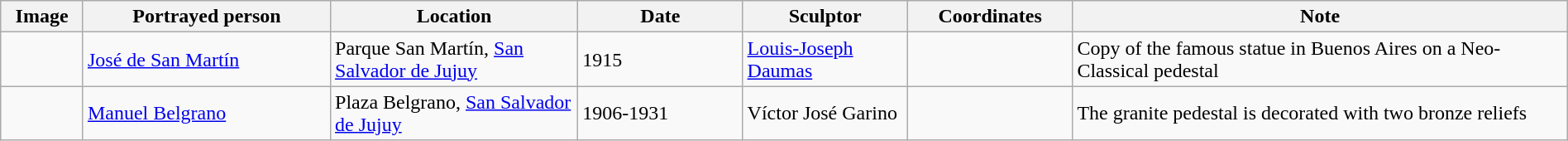<table class="wikitable sortable"  style="width:100%;">
<tr>
<th width="5%" align="left" class="unsortable">Image</th>
<th width="15%" align="left">Portrayed person</th>
<th width="15%" align="left">Location</th>
<th width="10%" align="left">Date</th>
<th width="10%" align="left">Sculptor</th>
<th width="10%" align="left">Coordinates</th>
<th width="30%" align="left">Note</th>
</tr>
<tr>
<td></td>
<td><a href='#'>José de San Martín</a></td>
<td>Parque San Martín, <a href='#'>San Salvador de Jujuy</a></td>
<td>1915</td>
<td><a href='#'>Louis-Joseph Daumas</a></td>
<td></td>
<td>Copy of the famous statue in Buenos Aires on a Neo-Classical pedestal</td>
</tr>
<tr>
<td></td>
<td><a href='#'>Manuel Belgrano</a></td>
<td>Plaza Belgrano, <a href='#'>San Salvador de Jujuy</a></td>
<td>1906-1931</td>
<td>Víctor José Garino</td>
<td></td>
<td>The granite pedestal is decorated with two bronze reliefs</td>
</tr>
</table>
